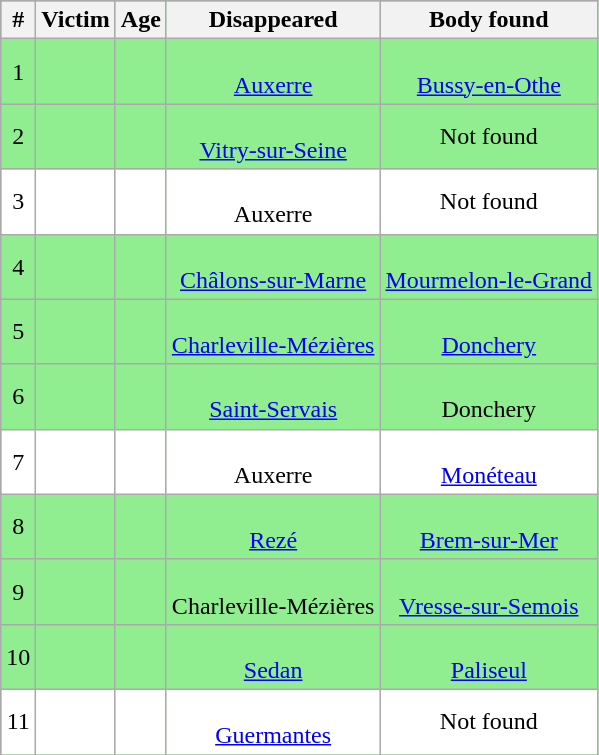<table class="wikitable sortable" style="text-align:center; background:lightgreen">
<tr>
<th>#</th>
<th>Victim</th>
<th>Age</th>
<th>Disappeared</th>
<th>Body found</th>
</tr>
<tr>
<td>1</td>
<td></td>
<td></td>
<td><br><a href='#'>Auxerre</a></td>
<td><br><a href='#'>Bussy-en-Othe</a></td>
</tr>
<tr>
<td>2</td>
<td></td>
<td></td>
<td><br><a href='#'>Vitry-sur-Seine</a></td>
<td>Not found</td>
</tr>
<tr>
<td style="background:white">3</td>
<td style="background:white"></td>
<td style="background:white"></td>
<td style="background:white"><br>Auxerre</td>
<td style="background:white">Not found</td>
</tr>
<tr>
<td>4</td>
<td></td>
<td></td>
<td><br><a href='#'>Châlons-sur-Marne</a></td>
<td><br><a href='#'>Mourmelon-le-Grand</a></td>
</tr>
<tr>
<td>5</td>
<td></td>
<td></td>
<td><br><a href='#'>Charleville-Mézières</a></td>
<td><br><a href='#'>Donchery</a></td>
</tr>
<tr>
<td>6</td>
<td></td>
<td></td>
<td><br><a href='#'>Saint-Servais</a></td>
<td><br>Donchery</td>
</tr>
<tr>
<td style="background:white">7</td>
<td style="background:white"></td>
<td style="background:white"></td>
<td style="background:white"><br>Auxerre</td>
<td style="background:white"><br><a href='#'>Monéteau</a></td>
</tr>
<tr>
<td>8</td>
<td></td>
<td></td>
<td><br><a href='#'>Rezé</a></td>
<td><br><a href='#'>Brem-sur-Mer</a></td>
</tr>
<tr>
<td>9</td>
<td></td>
<td></td>
<td><br>Charleville-Mézières</td>
<td><br><a href='#'>Vresse-sur-Semois</a></td>
</tr>
<tr>
<td>10</td>
<td></td>
<td></td>
<td><br><a href='#'>Sedan</a></td>
<td><br><a href='#'>Paliseul</a></td>
</tr>
<tr>
<td style="background:white">11</td>
<td style="background:white"></td>
<td style="background:white"></td>
<td style="background:white"><br><a href='#'>Guermantes</a></td>
<td style="background:white">Not found</td>
</tr>
</table>
